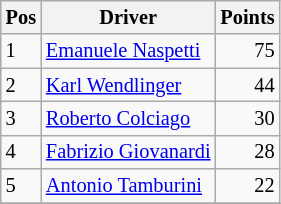<table class="wikitable" style="font-size: 85%;">
<tr>
<th>Pos</th>
<th>Driver</th>
<th>Points</th>
</tr>
<tr>
<td>1</td>
<td> <a href='#'>Emanuele Naspetti</a></td>
<td align="right">75</td>
</tr>
<tr>
<td>2</td>
<td> <a href='#'>Karl Wendlinger</a></td>
<td align="right">44</td>
</tr>
<tr>
<td>3</td>
<td> <a href='#'>Roberto Colciago</a></td>
<td align="right">30</td>
</tr>
<tr>
<td>4</td>
<td> <a href='#'>Fabrizio Giovanardi</a></td>
<td align="right">28</td>
</tr>
<tr>
<td>5</td>
<td> <a href='#'>Antonio Tamburini</a></td>
<td align="right">22</td>
</tr>
<tr>
</tr>
</table>
